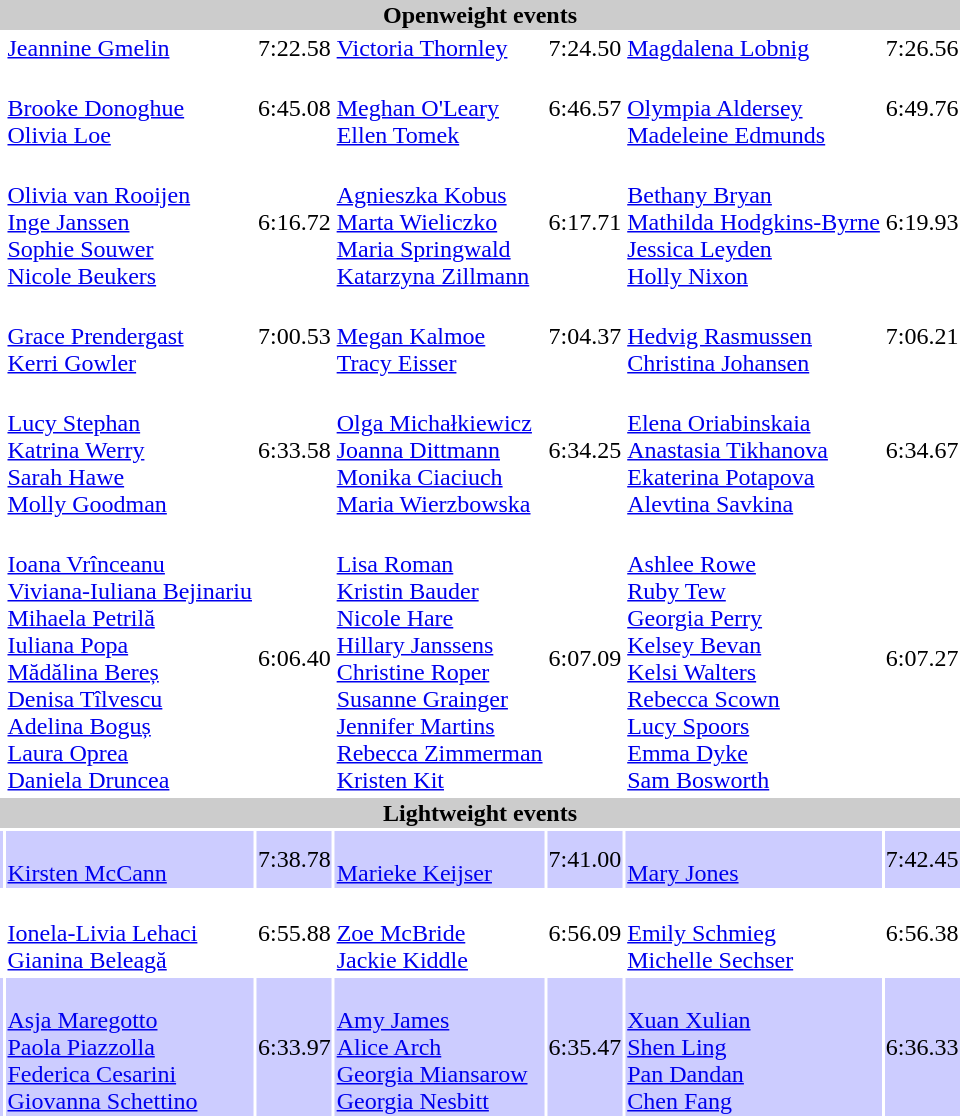<table>
<tr>
<th colspan="7" style="background-color:#CCC;">Openweight events</th>
</tr>
<tr>
<td><br></td>
<td><a href='#'>Jeannine Gmelin</a><br></td>
<td>7:22.58</td>
<td><a href='#'>Victoria Thornley</a><br></td>
<td>7:24.50</td>
<td><a href='#'>Magdalena Lobnig</a><br></td>
<td>7:26.56</td>
</tr>
<tr>
<td><br></td>
<td><br><a href='#'>Brooke Donoghue</a><br><a href='#'>Olivia Loe</a></td>
<td>6:45.08</td>
<td><br><a href='#'>Meghan O'Leary</a><br><a href='#'>Ellen Tomek</a></td>
<td>6:46.57</td>
<td><br><a href='#'>Olympia Aldersey</a><br><a href='#'>Madeleine Edmunds</a></td>
<td>6:49.76</td>
</tr>
<tr>
<td><br></td>
<td><br><a href='#'>Olivia van Rooijen</a><br><a href='#'>Inge Janssen</a><br><a href='#'>Sophie Souwer</a><br><a href='#'>Nicole Beukers</a></td>
<td>6:16.72</td>
<td><br><a href='#'>Agnieszka Kobus</a><br><a href='#'>Marta Wieliczko</a><br><a href='#'>Maria Springwald</a><br><a href='#'>Katarzyna Zillmann</a></td>
<td>6:17.71</td>
<td><br><a href='#'>Bethany Bryan</a><br><a href='#'>Mathilda Hodgkins-Byrne</a><br><a href='#'>Jessica Leyden</a><br><a href='#'>Holly Nixon</a></td>
<td>6:19.93</td>
</tr>
<tr>
<td><br></td>
<td><br><a href='#'>Grace Prendergast</a><br><a href='#'>Kerri Gowler</a></td>
<td>7:00.53</td>
<td><br><a href='#'>Megan Kalmoe</a><br><a href='#'>Tracy Eisser</a></td>
<td>7:04.37</td>
<td><br><a href='#'>Hedvig Rasmussen</a><br><a href='#'>Christina Johansen</a></td>
<td>7:06.21</td>
</tr>
<tr>
<td><br></td>
<td><br><a href='#'>Lucy Stephan</a><br><a href='#'>Katrina Werry</a><br><a href='#'>Sarah Hawe</a><br><a href='#'>Molly Goodman</a></td>
<td>6:33.58</td>
<td><br><a href='#'>Olga Michałkiewicz</a><br><a href='#'>Joanna Dittmann</a><br><a href='#'>Monika Ciaciuch</a><br><a href='#'>Maria Wierzbowska</a></td>
<td>6:34.25</td>
<td><br><a href='#'>Elena Oriabinskaia</a><br><a href='#'>Anastasia Tikhanova</a><br><a href='#'>Ekaterina Potapova</a><br><a href='#'>Alevtina Savkina</a></td>
<td>6:34.67</td>
</tr>
<tr>
<td><br></td>
<td><br><a href='#'>Ioana Vrînceanu</a><br><a href='#'>Viviana-Iuliana Bejinariu</a><br><a href='#'>Mihaela Petrilă</a><br><a href='#'>Iuliana Popa</a><br><a href='#'>Mădălina Bereș</a><br><a href='#'>Denisa Tîlvescu</a><br><a href='#'>Adelina Boguș</a><br><a href='#'>Laura Oprea</a><br><a href='#'>Daniela Druncea</a></td>
<td>6:06.40</td>
<td><br><a href='#'>Lisa Roman</a><br><a href='#'>Kristin Bauder</a><br><a href='#'>Nicole Hare</a><br><a href='#'>Hillary Janssens</a><br><a href='#'>Christine Roper</a><br><a href='#'>Susanne Grainger</a><br><a href='#'>Jennifer Martins</a><br><a href='#'>Rebecca Zimmerman</a><br><a href='#'>Kristen Kit</a></td>
<td>6:07.09</td>
<td><br><a href='#'>Ashlee Rowe</a><br><a href='#'>Ruby Tew</a><br><a href='#'>Georgia Perry</a><br><a href='#'>Kelsey Bevan</a><br><a href='#'>Kelsi Walters</a><br><a href='#'>Rebecca Scown</a><br><a href='#'>Lucy Spoors</a><br><a href='#'>Emma Dyke</a><br><a href='#'>Sam Bosworth</a></td>
<td>6:07.27</td>
</tr>
<tr>
<th colspan="7" style="background-color:#CCC;">Lightweight events</th>
</tr>
<tr bgcolor=ccccff>
<td><br></td>
<td><br><a href='#'>Kirsten McCann</a></td>
<td>7:38.78</td>
<td><br><a href='#'>Marieke Keijser</a></td>
<td>7:41.00</td>
<td><br><a href='#'>Mary Jones</a></td>
<td>7:42.45</td>
</tr>
<tr>
<td><br></td>
<td><br><a href='#'>Ionela-Livia Lehaci</a><br><a href='#'>Gianina Beleagă</a></td>
<td>6:55.88</td>
<td><br><a href='#'>Zoe McBride</a><br><a href='#'>Jackie Kiddle</a></td>
<td>6:56.09</td>
<td><br><a href='#'>Emily Schmieg</a><br><a href='#'>Michelle Sechser</a></td>
<td>6:56.38</td>
</tr>
<tr bgcolor=ccccff>
<td><br></td>
<td><br><a href='#'>Asja Maregotto</a><br><a href='#'>Paola Piazzolla</a><br><a href='#'>Federica Cesarini</a><br><a href='#'>Giovanna Schettino</a></td>
<td>6:33.97</td>
<td><br><a href='#'>Amy James</a><br><a href='#'>Alice Arch</a><br><a href='#'>Georgia Miansarow</a><br><a href='#'>Georgia Nesbitt</a></td>
<td>6:35.47</td>
<td><br><a href='#'>Xuan Xulian</a><br><a href='#'>Shen Ling</a><br><a href='#'>Pan Dandan</a><br><a href='#'>Chen Fang</a></td>
<td>6:36.33</td>
</tr>
</table>
